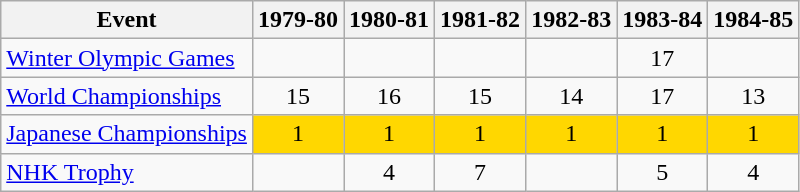<table class="wikitable">
<tr>
<th>Event</th>
<th>1979-80</th>
<th>1980-81</th>
<th>1981-82</th>
<th>1982-83</th>
<th>1983-84</th>
<th>1984-85</th>
</tr>
<tr>
<td><a href='#'>Winter Olympic Games</a></td>
<td></td>
<td></td>
<td></td>
<td></td>
<td align="center">17</td>
<td></td>
</tr>
<tr>
<td><a href='#'>World Championships</a></td>
<td align="center">15</td>
<td align="center">16</td>
<td align="center">15</td>
<td align="center">14</td>
<td align="center">17</td>
<td align="center">13</td>
</tr>
<tr>
<td><a href='#'>Japanese Championships</a></td>
<td align="center" bgcolor="gold">1</td>
<td align="center" bgcolor="gold">1</td>
<td align="center" bgcolor="gold">1</td>
<td align="center" bgcolor="gold">1</td>
<td align="center" bgcolor="gold">1</td>
<td align="center" bgcolor="gold">1</td>
</tr>
<tr>
<td><a href='#'>NHK Trophy</a></td>
<td></td>
<td align="center">4</td>
<td align="center">7</td>
<td></td>
<td align="center">5</td>
<td align="center">4</td>
</tr>
</table>
